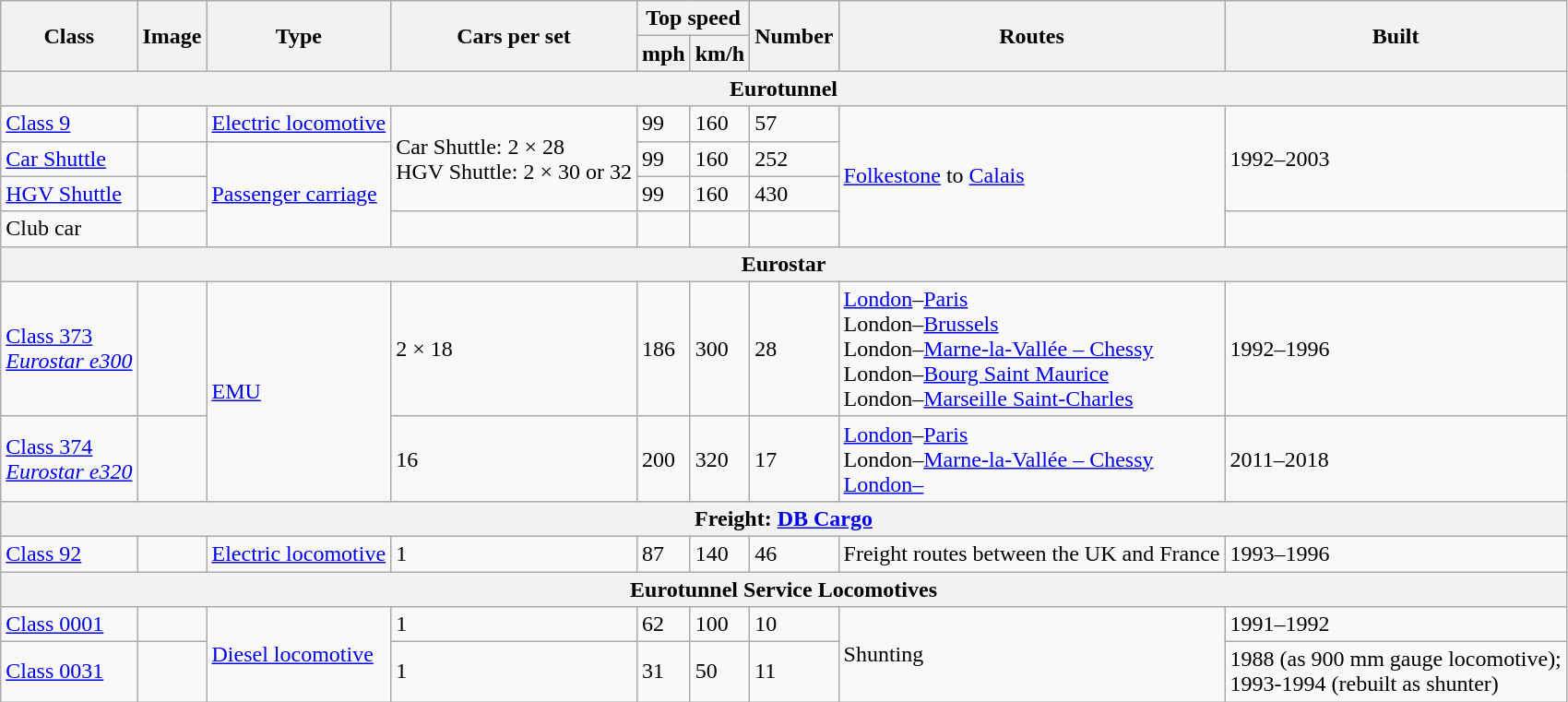<table class="wikitable">
<tr style="background:#f9f9f9;">
<th rowspan="2">Class</th>
<th rowspan="2">Image</th>
<th rowspan="2">Type</th>
<th rowspan="2">Cars per set</th>
<th colspan="2">Top speed</th>
<th rowspan="2">Number</th>
<th rowspan="2">Routes</th>
<th rowspan="2">Built</th>
</tr>
<tr style="background:#f9f9f9;">
<th>mph</th>
<th>km/h</th>
</tr>
<tr>
<th colspan=9>Eurotunnel</th>
</tr>
<tr>
<td><a href='#'>Class 9</a></td>
<td></td>
<td><a href='#'>Electric locomotive</a></td>
<td rowspan="3">Car Shuttle: 2 × 28<br> HGV Shuttle: 2 × 30 or 32</td>
<td>99</td>
<td>160</td>
<td>57</td>
<td rowspan="4"><a href='#'>Folkestone</a> to <a href='#'>Calais</a></td>
<td rowspan="3">1992–2003</td>
</tr>
<tr>
<td><a href='#'>Car Shuttle</a></td>
<td></td>
<td rowspan="3"><a href='#'>Passenger carriage</a></td>
<td>99</td>
<td>160</td>
<td>252</td>
</tr>
<tr>
<td><a href='#'>HGV Shuttle</a></td>
<td></td>
<td>99</td>
<td>160</td>
<td>430</td>
</tr>
<tr>
<td>Club car</td>
<td></td>
<td></td>
<td></td>
<td></td>
</tr>
<tr>
<th colspan=9>Eurostar</th>
</tr>
<tr>
<td><a href='#'>Class 373 <br> <em>Eurostar e300</em></a></td>
<td></td>
<td rowspan="2"><a href='#'>EMU</a></td>
<td>2 × 18</td>
<td>186</td>
<td>300</td>
<td>28</td>
<td><a href='#'>London</a>–<a href='#'>Paris</a><br>London–<a href='#'>Brussels</a><br>London–<a href='#'>Marne-la-Vallée – Chessy</a><br>London–<a href='#'>Bourg Saint Maurice</a><br>London–<a href='#'>Marseille Saint-Charles</a></td>
<td>1992–1996</td>
</tr>
<tr>
<td><a href='#'>Class 374 <br> <em>Eurostar e320</em></a></td>
<td></td>
<td>16</td>
<td>200</td>
<td>320</td>
<td>17</td>
<td><a href='#'>London</a>–<a href='#'>Paris</a><br>London–<a href='#'>Marne-la-Vallée – Chessy</a><br><a href='#'>London–</a></td>
<td>2011–2018</td>
</tr>
<tr>
<th colspan="9">Freight: <a href='#'>DB Cargo</a></th>
</tr>
<tr>
<td><a href='#'>Class 92</a></td>
<td></td>
<td><a href='#'>Electric locomotive</a></td>
<td>1</td>
<td>87</td>
<td>140</td>
<td>46</td>
<td>Freight routes between the UK and France</td>
<td>1993–1996</td>
</tr>
<tr>
<th colspan="9">Eurotunnel Service Locomotives</th>
</tr>
<tr>
<td><a href='#'>Class 0001</a></td>
<td></td>
<td rowspan="2"><a href='#'>Diesel locomotive</a></td>
<td>1</td>
<td>62</td>
<td>100</td>
<td>10</td>
<td rowspan="2">Shunting</td>
<td>1991–1992</td>
</tr>
<tr>
<td><a href='#'>Class 0031</a></td>
<td></td>
<td>1</td>
<td>31</td>
<td>50</td>
<td>11</td>
<td>1988 (as 900 mm gauge locomotive);<br>1993-1994 (rebuilt as shunter)</td>
</tr>
</table>
